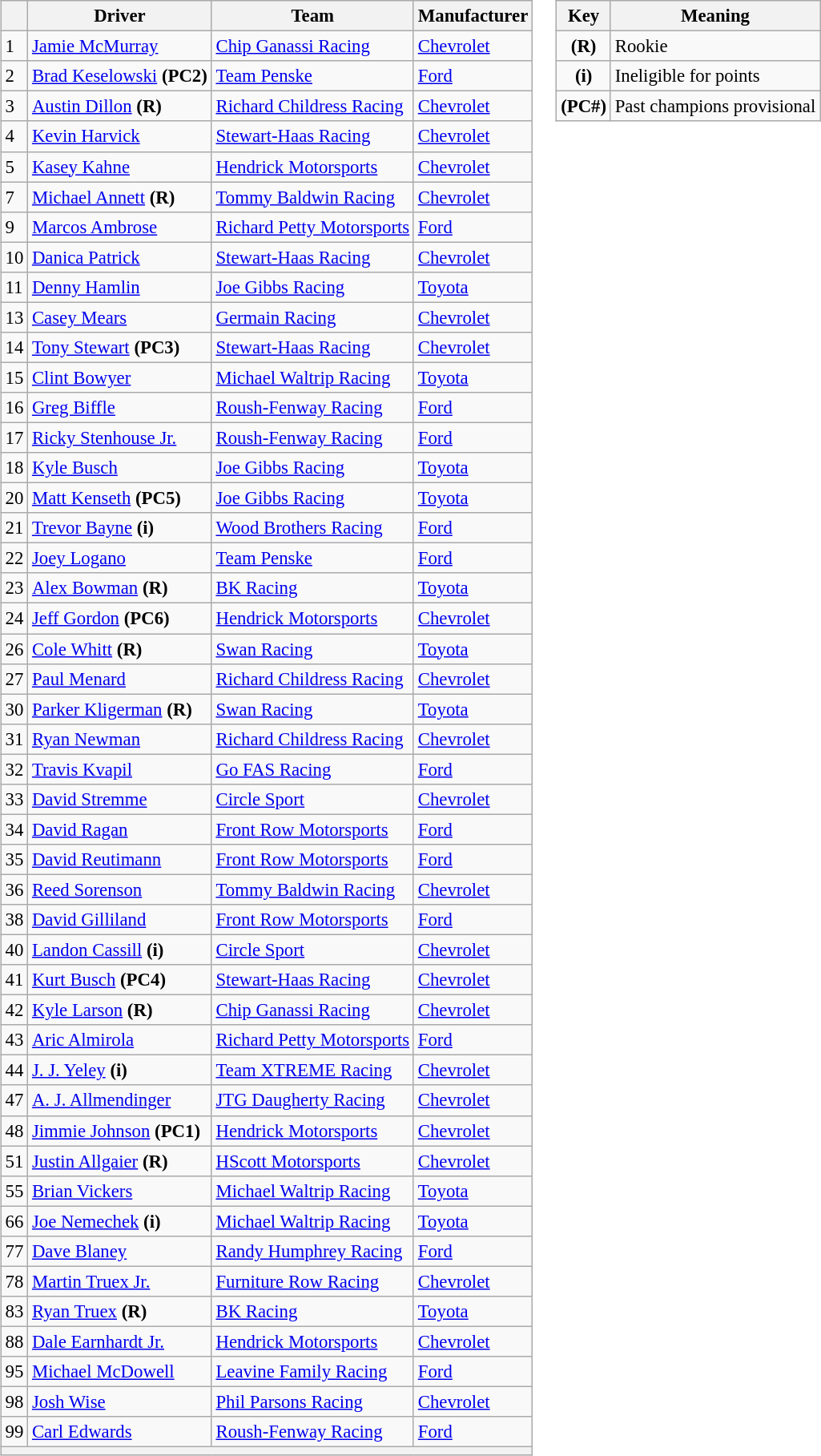<table>
<tr>
<td><br><table class="wikitable" style="font-size:95%">
<tr>
<th></th>
<th>Driver</th>
<th>Team</th>
<th>Manufacturer</th>
</tr>
<tr>
<td>1</td>
<td><a href='#'>Jamie McMurray</a></td>
<td><a href='#'>Chip Ganassi Racing</a></td>
<td><a href='#'>Chevrolet</a></td>
</tr>
<tr>
<td>2</td>
<td><a href='#'>Brad Keselowski</a> <strong>(PC2)</strong></td>
<td><a href='#'>Team Penske</a></td>
<td><a href='#'>Ford</a></td>
</tr>
<tr>
<td>3</td>
<td><a href='#'>Austin Dillon</a> <strong>(R)</strong></td>
<td><a href='#'>Richard Childress Racing</a></td>
<td><a href='#'>Chevrolet</a></td>
</tr>
<tr>
<td>4</td>
<td><a href='#'>Kevin Harvick</a></td>
<td><a href='#'>Stewart-Haas Racing</a></td>
<td><a href='#'>Chevrolet</a></td>
</tr>
<tr>
<td>5</td>
<td><a href='#'>Kasey Kahne</a></td>
<td><a href='#'>Hendrick Motorsports</a></td>
<td><a href='#'>Chevrolet</a></td>
</tr>
<tr>
<td>7</td>
<td><a href='#'>Michael Annett</a> <strong>(R)</strong></td>
<td><a href='#'>Tommy Baldwin Racing</a></td>
<td><a href='#'>Chevrolet</a></td>
</tr>
<tr>
<td>9</td>
<td><a href='#'>Marcos Ambrose</a></td>
<td><a href='#'>Richard Petty Motorsports</a></td>
<td><a href='#'>Ford</a></td>
</tr>
<tr>
<td>10</td>
<td><a href='#'>Danica Patrick</a></td>
<td><a href='#'>Stewart-Haas Racing</a></td>
<td><a href='#'>Chevrolet</a></td>
</tr>
<tr>
<td>11</td>
<td><a href='#'>Denny Hamlin</a></td>
<td><a href='#'>Joe Gibbs Racing</a></td>
<td><a href='#'>Toyota</a></td>
</tr>
<tr>
<td>13</td>
<td><a href='#'>Casey Mears</a></td>
<td><a href='#'>Germain Racing</a></td>
<td><a href='#'>Chevrolet</a></td>
</tr>
<tr>
<td>14</td>
<td><a href='#'>Tony Stewart</a> <strong>(PC3)</strong></td>
<td><a href='#'>Stewart-Haas Racing</a></td>
<td><a href='#'>Chevrolet</a></td>
</tr>
<tr>
<td>15</td>
<td><a href='#'>Clint Bowyer</a></td>
<td><a href='#'>Michael Waltrip Racing</a></td>
<td><a href='#'>Toyota</a></td>
</tr>
<tr>
<td>16</td>
<td><a href='#'>Greg Biffle</a></td>
<td><a href='#'>Roush-Fenway Racing</a></td>
<td><a href='#'>Ford</a></td>
</tr>
<tr>
<td>17</td>
<td><a href='#'>Ricky Stenhouse Jr.</a></td>
<td><a href='#'>Roush-Fenway Racing</a></td>
<td><a href='#'>Ford</a></td>
</tr>
<tr>
<td>18</td>
<td><a href='#'>Kyle Busch</a></td>
<td><a href='#'>Joe Gibbs Racing</a></td>
<td><a href='#'>Toyota</a></td>
</tr>
<tr>
<td>20</td>
<td><a href='#'>Matt Kenseth</a> <strong>(PC5)</strong></td>
<td><a href='#'>Joe Gibbs Racing</a></td>
<td><a href='#'>Toyota</a></td>
</tr>
<tr>
<td>21</td>
<td><a href='#'>Trevor Bayne</a> <strong>(i)</strong></td>
<td><a href='#'>Wood Brothers Racing</a></td>
<td><a href='#'>Ford</a></td>
</tr>
<tr>
<td>22</td>
<td><a href='#'>Joey Logano</a></td>
<td><a href='#'>Team Penske</a></td>
<td><a href='#'>Ford</a></td>
</tr>
<tr>
<td>23</td>
<td><a href='#'>Alex Bowman</a> <strong>(R)</strong></td>
<td><a href='#'>BK Racing</a></td>
<td><a href='#'>Toyota</a></td>
</tr>
<tr>
<td>24</td>
<td><a href='#'>Jeff Gordon</a> <strong>(PC6)</strong></td>
<td><a href='#'>Hendrick Motorsports</a></td>
<td><a href='#'>Chevrolet</a></td>
</tr>
<tr>
<td>26</td>
<td><a href='#'>Cole Whitt</a> <strong>(R)</strong></td>
<td><a href='#'>Swan Racing</a></td>
<td><a href='#'>Toyota</a></td>
</tr>
<tr>
<td>27</td>
<td><a href='#'>Paul Menard</a></td>
<td><a href='#'>Richard Childress Racing</a></td>
<td><a href='#'>Chevrolet</a></td>
</tr>
<tr>
<td>30</td>
<td><a href='#'>Parker Kligerman</a> <strong>(R)</strong></td>
<td><a href='#'>Swan Racing</a></td>
<td><a href='#'>Toyota</a></td>
</tr>
<tr>
<td>31</td>
<td><a href='#'>Ryan Newman</a></td>
<td><a href='#'>Richard Childress Racing</a></td>
<td><a href='#'>Chevrolet</a></td>
</tr>
<tr>
<td>32</td>
<td><a href='#'>Travis Kvapil</a></td>
<td><a href='#'>Go FAS Racing</a></td>
<td><a href='#'>Ford</a></td>
</tr>
<tr>
<td>33</td>
<td><a href='#'>David Stremme</a></td>
<td><a href='#'>Circle Sport</a></td>
<td><a href='#'>Chevrolet</a></td>
</tr>
<tr>
<td>34</td>
<td><a href='#'>David Ragan</a></td>
<td><a href='#'>Front Row Motorsports</a></td>
<td><a href='#'>Ford</a></td>
</tr>
<tr>
<td>35</td>
<td><a href='#'>David Reutimann</a></td>
<td><a href='#'>Front Row Motorsports</a></td>
<td><a href='#'>Ford</a></td>
</tr>
<tr>
<td>36</td>
<td><a href='#'>Reed Sorenson</a></td>
<td><a href='#'>Tommy Baldwin Racing</a></td>
<td><a href='#'>Chevrolet</a></td>
</tr>
<tr>
<td>38</td>
<td><a href='#'>David Gilliland</a></td>
<td><a href='#'>Front Row Motorsports</a></td>
<td><a href='#'>Ford</a></td>
</tr>
<tr>
<td>40</td>
<td><a href='#'>Landon Cassill</a> <strong>(i)</strong></td>
<td><a href='#'>Circle Sport</a></td>
<td><a href='#'>Chevrolet</a></td>
</tr>
<tr>
<td>41</td>
<td><a href='#'>Kurt Busch</a> <strong>(PC4)</strong></td>
<td><a href='#'>Stewart-Haas Racing</a></td>
<td><a href='#'>Chevrolet</a></td>
</tr>
<tr>
<td>42</td>
<td><a href='#'>Kyle Larson</a> <strong>(R)</strong></td>
<td><a href='#'>Chip Ganassi Racing</a></td>
<td><a href='#'>Chevrolet</a></td>
</tr>
<tr>
<td>43</td>
<td><a href='#'>Aric Almirola</a></td>
<td><a href='#'>Richard Petty Motorsports</a></td>
<td><a href='#'>Ford</a></td>
</tr>
<tr>
<td>44</td>
<td><a href='#'>J. J. Yeley</a> <strong>(i)</strong></td>
<td><a href='#'>Team XTREME Racing</a></td>
<td><a href='#'>Chevrolet</a></td>
</tr>
<tr>
<td>47</td>
<td><a href='#'>A. J. Allmendinger</a></td>
<td><a href='#'>JTG Daugherty Racing</a></td>
<td><a href='#'>Chevrolet</a></td>
</tr>
<tr>
<td>48</td>
<td><a href='#'>Jimmie Johnson</a> <strong>(PC1)</strong></td>
<td><a href='#'>Hendrick Motorsports</a></td>
<td><a href='#'>Chevrolet</a></td>
</tr>
<tr>
<td>51</td>
<td><a href='#'>Justin Allgaier</a> <strong>(R)</strong></td>
<td><a href='#'>HScott Motorsports</a></td>
<td><a href='#'>Chevrolet</a></td>
</tr>
<tr>
<td>55</td>
<td><a href='#'>Brian Vickers</a></td>
<td><a href='#'>Michael Waltrip Racing</a></td>
<td><a href='#'>Toyota</a></td>
</tr>
<tr>
<td>66</td>
<td><a href='#'>Joe Nemechek</a> <strong>(i)</strong></td>
<td><a href='#'>Michael Waltrip Racing</a></td>
<td><a href='#'>Toyota</a></td>
</tr>
<tr>
<td>77</td>
<td><a href='#'>Dave Blaney</a></td>
<td><a href='#'>Randy Humphrey Racing</a></td>
<td><a href='#'>Ford</a></td>
</tr>
<tr>
<td>78</td>
<td><a href='#'>Martin Truex Jr.</a></td>
<td><a href='#'>Furniture Row Racing</a></td>
<td><a href='#'>Chevrolet</a></td>
</tr>
<tr>
<td>83</td>
<td><a href='#'>Ryan Truex</a> <strong>(R)</strong></td>
<td><a href='#'>BK Racing</a></td>
<td><a href='#'>Toyota</a></td>
</tr>
<tr>
<td>88</td>
<td><a href='#'>Dale Earnhardt Jr.</a></td>
<td><a href='#'>Hendrick Motorsports</a></td>
<td><a href='#'>Chevrolet</a></td>
</tr>
<tr>
<td>95</td>
<td><a href='#'>Michael McDowell</a></td>
<td><a href='#'>Leavine Family Racing</a></td>
<td><a href='#'>Ford</a></td>
</tr>
<tr>
<td>98</td>
<td><a href='#'>Josh Wise</a></td>
<td><a href='#'>Phil Parsons Racing</a></td>
<td><a href='#'>Chevrolet</a></td>
</tr>
<tr>
<td>99</td>
<td><a href='#'>Carl Edwards</a></td>
<td><a href='#'>Roush-Fenway Racing</a></td>
<td><a href='#'>Ford</a></td>
</tr>
<tr>
<th colspan="4"></th>
</tr>
</table>
</td>
<td valign="top"><br><table align="right" class="wikitable" style="font-size: 95%;">
<tr>
<th>Key</th>
<th>Meaning</th>
</tr>
<tr>
<td align="center"><strong>(R)</strong></td>
<td>Rookie</td>
</tr>
<tr>
<td align="center"><strong>(i)</strong></td>
<td>Ineligible for points</td>
</tr>
<tr>
<td align="center"><strong>(PC#)</strong></td>
<td>Past champions provisional</td>
</tr>
</table>
</td>
</tr>
</table>
